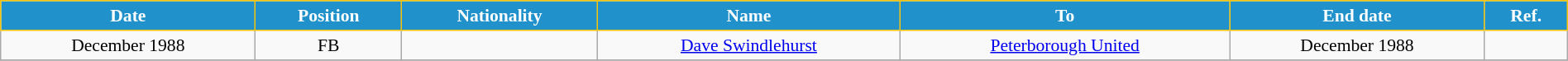<table class="wikitable" style="text-align:center; font-size:90%; width:100%;">
<tr>
<th style="background:#2191CC; color:white; border:1px solid #F7C408; text-align:center;">Date</th>
<th style="background:#2191CC; color:white; border:1px solid #F7C408; text-align:center;">Position</th>
<th style="background:#2191CC; color:white; border:1px solid #F7C408; text-align:center;">Nationality</th>
<th style="background:#2191CC; color:white; border:1px solid #F7C408; text-align:center;">Name</th>
<th style="background:#2191CC; color:white; border:1px solid #F7C408; text-align:center;">To</th>
<th style="background:#2191CC; color:white; border:1px solid #F7C408; text-align:center;">End date</th>
<th style="background:#2191CC; color:white; border:1px solid #F7C408; text-align:center;">Ref.</th>
</tr>
<tr>
<td>December 1988</td>
<td>FB</td>
<td></td>
<td><a href='#'>Dave Swindlehurst</a></td>
<td> <a href='#'>Peterborough United</a></td>
<td>December 1988</td>
<td></td>
</tr>
<tr>
</tr>
</table>
